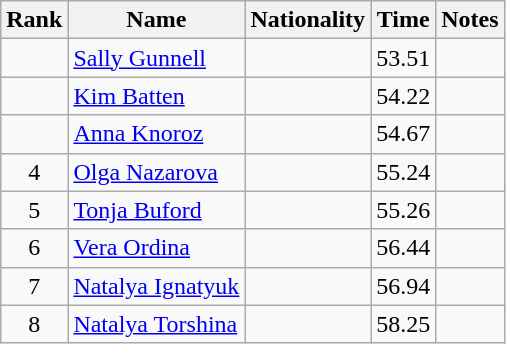<table class="wikitable sortable" style="text-align:center">
<tr>
<th>Rank</th>
<th>Name</th>
<th>Nationality</th>
<th>Time</th>
<th>Notes</th>
</tr>
<tr>
<td></td>
<td align=left><a href='#'>Sally Gunnell</a></td>
<td align=left></td>
<td>53.51</td>
<td></td>
</tr>
<tr>
<td></td>
<td align=left><a href='#'>Kim Batten</a></td>
<td align=left></td>
<td>54.22</td>
<td></td>
</tr>
<tr>
<td></td>
<td align=left><a href='#'>Anna Knoroz</a></td>
<td align=left></td>
<td>54.67</td>
<td></td>
</tr>
<tr>
<td>4</td>
<td align=left><a href='#'>Olga Nazarova</a></td>
<td align=left></td>
<td>55.24</td>
<td></td>
</tr>
<tr>
<td>5</td>
<td align=left><a href='#'>Tonja Buford</a></td>
<td align=left></td>
<td>55.26</td>
<td></td>
</tr>
<tr>
<td>6</td>
<td align=left><a href='#'>Vera Ordina</a></td>
<td align=left></td>
<td>56.44</td>
<td></td>
</tr>
<tr>
<td>7</td>
<td align=left><a href='#'>Natalya Ignatyuk</a></td>
<td align=left></td>
<td>56.94</td>
<td></td>
</tr>
<tr>
<td>8</td>
<td align=left><a href='#'>Natalya Torshina</a></td>
<td align=left></td>
<td>58.25</td>
<td></td>
</tr>
</table>
